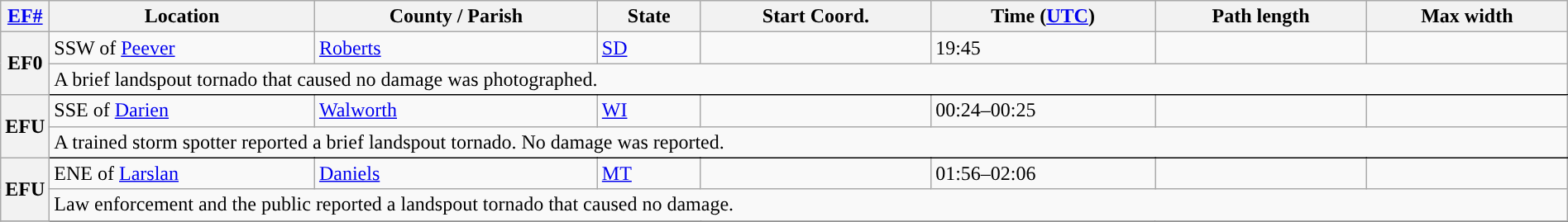<table class="wikitable sortable" style="width:100%;">
<tr>
<th scope="col" width="2%" align="center"><a href='#'>EF#</a></th>
<th scope="col" align="center" class="unsortable">Location</th>
<th scope="col" align="center" class="unsortable">County / Parish</th>
<th scope="col" align="center">State</th>
<th scope="col" align="center">Start Coord.</th>
<th scope="col" align="center">Time (<a href='#'>UTC</a>)</th>
<th scope="col" align="center">Path length</th>
<th scope="col" align="center">Max width</th>
</tr>
<tr>
<th scope="row" rowspan="2" style="background-color:#">EF0</th>
<td>SSW of <a href='#'>Peever</a></td>
<td><a href='#'>Roberts</a></td>
<td><a href='#'>SD</a></td>
<td></td>
<td>19:45</td>
<td></td>
<td></td>
</tr>
<tr class="expand-child">
<td colspan="8" style=" border-bottom: 1px solid black;">A brief landspout tornado that caused no damage was photographed.</td>
</tr>
<tr>
<th scope="row" rowspan="2" style="background-color:#">EFU</th>
<td>SSE of <a href='#'>Darien</a></td>
<td><a href='#'>Walworth</a></td>
<td><a href='#'>WI</a></td>
<td></td>
<td>00:24–00:25</td>
<td></td>
<td></td>
</tr>
<tr class="expand-child">
<td colspan="8" style=" border-bottom: 1px solid black;">A trained storm spotter reported a brief landspout tornado. No damage was reported.</td>
</tr>
<tr>
<th scope="row" rowspan="2" style="background-color:#">EFU</th>
<td>ENE of <a href='#'>Larslan</a></td>
<td><a href='#'>Daniels</a></td>
<td><a href='#'>MT</a></td>
<td></td>
<td>01:56–02:06</td>
<td></td>
<td></td>
</tr>
<tr class="expand-child">
<td colspan="8" style=" border-bottom: 1px solid black;">Law enforcement and the public reported a landspout tornado that caused no damage.</td>
</tr>
<tr>
</tr>
</table>
